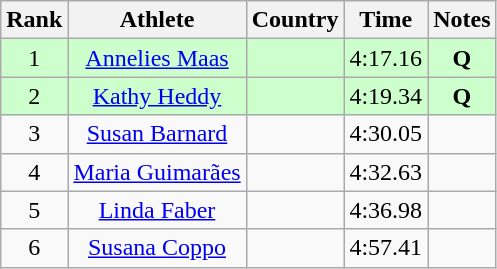<table class="wikitable sortable" style="text-align:center">
<tr>
<th>Rank</th>
<th>Athlete</th>
<th>Country</th>
<th>Time</th>
<th>Notes</th>
</tr>
<tr bgcolor=ccffcc>
<td>1</td>
<td><a href='#'>Annelies Maas</a></td>
<td align=left></td>
<td>4:17.16</td>
<td><strong>Q </strong></td>
</tr>
<tr bgcolor=ccffcc>
<td>2</td>
<td><a href='#'>Kathy Heddy</a></td>
<td align=left></td>
<td>4:19.34</td>
<td><strong>Q </strong></td>
</tr>
<tr>
<td>3</td>
<td><a href='#'>Susan Barnard</a></td>
<td align=left></td>
<td>4:30.05</td>
<td><strong> </strong></td>
</tr>
<tr>
<td>4</td>
<td><a href='#'>Maria Guimarães</a></td>
<td align=left></td>
<td>4:32.63</td>
<td><strong> </strong></td>
</tr>
<tr>
<td>5</td>
<td><a href='#'>Linda Faber</a></td>
<td align=left></td>
<td>4:36.98</td>
<td><strong> </strong></td>
</tr>
<tr>
<td>6</td>
<td><a href='#'>Susana Coppo</a></td>
<td align=left></td>
<td>4:57.41</td>
<td><strong> </strong></td>
</tr>
</table>
